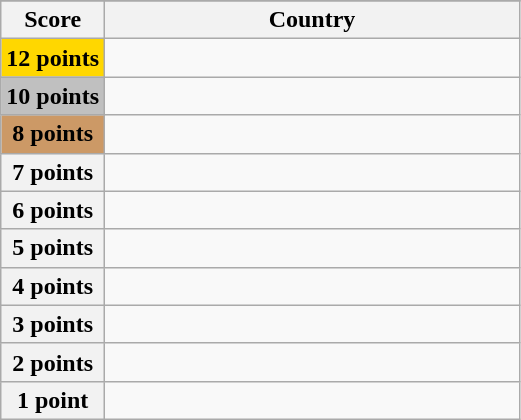<table class="wikitable">
<tr>
</tr>
<tr>
<th scope="col" width="20%">Score</th>
<th scope="col">Country</th>
</tr>
<tr>
<th scope="row" style="background:gold">12 points</th>
<td></td>
</tr>
<tr>
<th scope="row" style="background:silver">10 points</th>
<td></td>
</tr>
<tr>
<th scope="row" style="background:#CC9966">8 points</th>
<td></td>
</tr>
<tr>
<th scope="row">7 points</th>
<td></td>
</tr>
<tr>
<th scope="row">6 points</th>
<td></td>
</tr>
<tr>
<th scope="row">5 points</th>
<td></td>
</tr>
<tr>
<th scope="row">4 points</th>
<td></td>
</tr>
<tr>
<th scope="row">3 points</th>
<td></td>
</tr>
<tr>
<th scope="row">2 points</th>
<td></td>
</tr>
<tr>
<th scope="row">1 point</th>
<td></td>
</tr>
</table>
